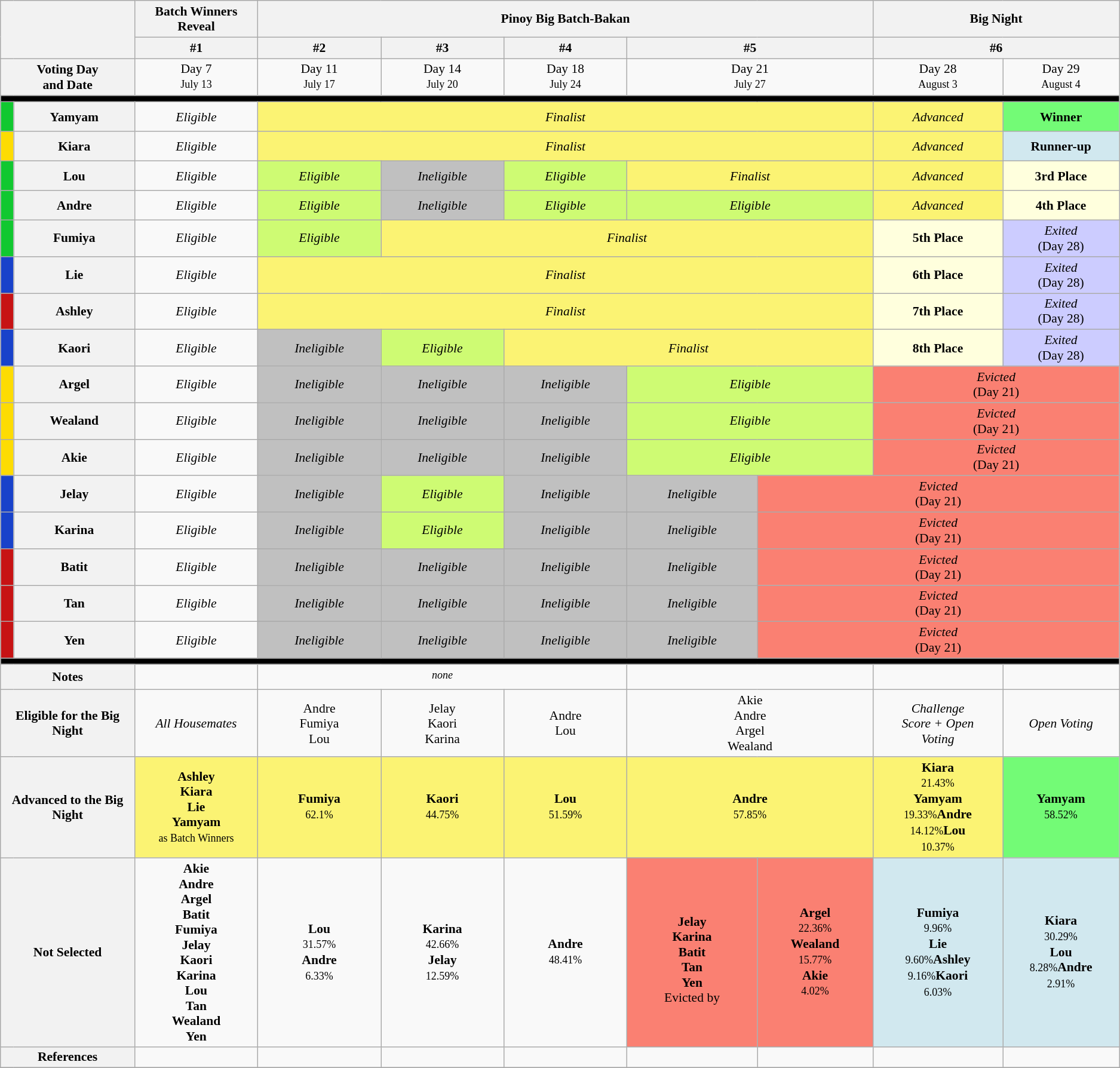<table class="wikitable" style="text-align:center; font-size:90%; line-height:17px; width:auto;">
<tr>
<th colspan="2" rowspan="2" style="width:12%;"></th>
<th style="width:11%;">Batch Winners Reveal</th>
<th colspan="5" style="width:55%;">Pinoy Big Batch-Bakan</th>
<th colspan="2" style="width:22%;">Big Night</th>
</tr>
<tr>
<th width:11%;">#1</th>
<th style="width:11%;">#2</th>
<th style="width:11%;">#3</th>
<th style="width:11%;">#4</th>
<th colspan="2" style="width:22%;">#5</th>
<th colspan="2">#6</th>
</tr>
<tr>
<th colspan="2">Voting Day<br>and Date</th>
<td>Day 7<br><small>July 13</small></td>
<td>Day 11<br><small>July 17</small></td>
<td>Day 14<br><small>July 20</small></td>
<td>Day 18<br><small>July 24</small></td>
<td colspan="2" width:11%;">Day 21<br><small>July 27</small></td>
<td width:11%;">Day 28<br><small>August 3</small></td>
<td width:11%;">Day 29<br><small>August 4</small></td>
</tr>
<tr>
<th colspan="11" style="background:#000000;"></th>
</tr>
<tr style="height:33px;">
<th style="background:#11C830;"></th>
<th>Yamyam</th>
<td><em>Eligible</em></td>
<td colspan="5" style="background:#FBF373;"><em>Finalist</em></td>
<td style="background:#FBF373;"><em>Advanced</em></td>
<td width:11%;" style="background:#73FB76;"><strong>Winner</strong></td>
</tr>
<tr style="height:33px;">
<th style="background:#FDDC03;"></th>
<th>Kiara</th>
<td><em>Eligible</em></td>
<td colspan="5" style="background:#FBF373;"><em>Finalist</em></td>
<td style="background:#FBF373;"><em>Advanced</em></td>
<td style="background:#D1E8EF;"><strong>Runner-up</strong></td>
</tr>
<tr style="height:33px;">
<th style="background:#11C830;"></th>
<th>Lou</th>
<td><em>Eligible</em></td>
<td style="background:#CEFB73;"><em>Eligible</em></td>
<td style="background:#C0C0C0;"><em>Ineligible</em></td>
<td style="background:#CEFB73;"><em>Eligible</em></td>
<td colspan="2" style="background:#FBF373;"><em>Finalist</em></td>
<td style="background:#FBF373;"><em>Advanced</em></td>
<td style="background:#FFFFDD;"><strong>3rd Place</strong></td>
</tr>
<tr style="height:33px;">
<th style="background:#11C830;"></th>
<th>Andre</th>
<td><em>Eligible</em></td>
<td style="background:#CEFB73;"><em>Eligible</em></td>
<td style="background:#C0C0C0;"><em>Ineligible</em></td>
<td style="background:#CEFB73;"><em>Eligible</em></td>
<td colspan="2" style="background:#CEFB73;"><em>Eligible</em></td>
<td style="background:#FBF373;"><em>Advanced</em></td>
<td style="background:#FFFFDD;"><strong>4th Place</strong></td>
</tr>
<tr style="height:33px;">
<th style="background:#11C830;"></th>
<th>Fumiya</th>
<td><em>Eligible</em></td>
<td style="background:#CEFB73;"><em>Eligible</em></td>
<td colspan="4" style="background:#FBF373;"><em>Finalist</em></td>
<td style="background:#FFFFDD;"><strong>5th Place</strong></td>
<td style="background:#CCCCFF;"><em>Exited</em><br>(Day 28)</td>
</tr>
<tr style="height:33px;">
<th style="background:#1842CA; color:white;"></th>
<th>Lie</th>
<td><em>Eligible</em></td>
<td colspan="5" style="background:#FBF373;"><em>Finalist</em></td>
<td style="background:#FFFFDD;"><strong>6th Place</strong></td>
<td style="background:#CCCCFF;"><em>Exited</em><br>(Day 28)</td>
</tr>
<tr>
<th style="background:#C71314; color:white;"></th>
<th>Ashley</th>
<td><em>Eligible</em></td>
<td colspan="5" style="background:#FBF373;"><em>Finalist</em></td>
<td style="background:#FFFFDD;"><strong>7th Place</strong></td>
<td style="background:#CCCCFF;"><em>Exited</em><br>(Day 28)</td>
</tr>
<tr>
<th style="background:#1842CA; color:white;"></th>
<th>Kaori</th>
<td><em>Eligible</em></td>
<td style="background:#C0C0C0;"><em>Ineligible</em></td>
<td style="background:#CEFB73;"><em>Eligible</em></td>
<td colspan="3" style="background:#FBF373;"><em>Finalist</em></td>
<td style="background:#FFFFDD;"><strong>8th Place</strong></td>
<td style="background:#CCCCFF;"><em>Exited</em><br>(Day 28)</td>
</tr>
<tr>
<th style="background:#FDDC03;"></th>
<th>Argel</th>
<td><em>Eligible</em></td>
<td style="background:#C0C0C0;"><em>Ineligible</em></td>
<td style="background:#C0C0C0;"><em>Ineligible</em></td>
<td style="background:#C0C0C0;"><em>Ineligible</em></td>
<td colspan="2" style="background:#CEFB73;"><em>Eligible</em></td>
<td colspan="2" style="background:#FA8072;"><em>Evicted</em><br>(Day 21)</td>
</tr>
<tr>
<th style="background:#FDDC03;"></th>
<th>Wealand</th>
<td><em>Eligible</em></td>
<td style="background:#C0C0C0;"><em>Ineligible</em></td>
<td style="background:#C0C0C0;"><em>Ineligible</em></td>
<td style="background:#C0C0C0;"><em>Ineligible</em></td>
<td colspan="2" style="background:#CEFB73;"><em>Eligible</em></td>
<td colspan="2" style="background:#FA8072;"><em>Evicted</em><br>(Day 21)</td>
</tr>
<tr>
<th style="background:#FDDC03;"></th>
<th>Akie</th>
<td><em>Eligible</em></td>
<td style="background:#C0C0C0;"><em>Ineligible</em></td>
<td style="background:#C0C0C0;"><em>Ineligible</em></td>
<td style="background:#C0C0C0;"><em>Ineligible</em></td>
<td colspan="2" style="background:#CEFB73;"><em>Eligible</em></td>
<td colspan="2" style="background:#FA8072;"><em>Evicted</em><br>(Day 21)</td>
</tr>
<tr>
<th style="background:#1842CA; color:white;"></th>
<th>Jelay</th>
<td><em>Eligible</em></td>
<td style="background:#C0C0C0;"><em>Ineligible</em></td>
<td style="background:#CEFB73;"><em>Eligible</em></td>
<td style="background:#C0C0C0;"><em>Ineligible</em></td>
<td style="background:#C0C0C0;"><em>Ineligible</em></td>
<td colspan="3" style="background:#FA8072;"><em>Evicted</em><br>(Day 21)</td>
</tr>
<tr>
<th style="background:#1842CA; color:white;"></th>
<th>Karina</th>
<td><em>Eligible</em></td>
<td style="background:#C0C0C0;"><em>Ineligible</em></td>
<td style="background:#CEFB73;"><em>Eligible</em></td>
<td style="background:#C0C0C0;"><em>Ineligible</em></td>
<td style="background:#C0C0C0;"><em>Ineligible</em></td>
<td colspan="3" style="background:#FA8072;"><em>Evicted</em><br>(Day 21)</td>
</tr>
<tr>
<th style="background:#C71314; color:white;"></th>
<th>Batit</th>
<td><em>Eligible</em></td>
<td style="background:#C0C0C0;"><em>Ineligible</em></td>
<td style="background:#C0C0C0;"><em>Ineligible</em></td>
<td style="background:#C0C0C0;"><em>Ineligible</em></td>
<td style="background:#C0C0C0;"><em>Ineligible</em></td>
<td colspan="3" style="background:#FA8072;"><em>Evicted</em><br>(Day 21)</td>
</tr>
<tr>
<th style="background:#C71314; color:white;"></th>
<th>Tan</th>
<td><em>Eligible</em></td>
<td style="background:#C0C0C0;"><em>Ineligible</em></td>
<td style="background:#C0C0C0;"><em>Ineligible</em></td>
<td style="background:#C0C0C0;"><em>Ineligible</em></td>
<td style="background:#C0C0C0;"><em>Ineligible</em></td>
<td colspan="3" style="background:#FA8072;"><em>Evicted</em><br>(Day 21)</td>
</tr>
<tr>
<th style="background:#C71314; color:white;"></th>
<th>Yen</th>
<td><em>Eligible</em></td>
<td style="background:#C0C0C0;"><em>Ineligible</em></td>
<td style="background:#C0C0C0;"><em>Ineligible</em></td>
<td style="background:#C0C0C0;"><em>Ineligible</em></td>
<td style="background:#C0C0C0;"><em>Ineligible</em></td>
<td colspan="3" style="background:#FA8072;"><em>Evicted</em><br>(Day 21)</td>
</tr>
<tr>
<th colspan="11" style="background:#000000;"></th>
</tr>
<tr>
<th colspan="2">Notes</th>
<td></td>
<td colspan="3"><sup><em>none</em></sup></td>
<td colspan="2"></td>
<td></td>
<td></td>
</tr>
<tr>
<th colspan="2">Eligible for the Big Night</th>
<td><em>All Housemates</em></td>
<td>Andre<br>Fumiya<br>Lou</td>
<td>Jelay<br>Kaori<br>Karina</td>
<td>Andre<br>Lou</td>
<td colspan="2">Akie<br>Andre<br>Argel<br>Wealand</td>
<td width:11%;"><em>Challenge<br>Score + Open<br>Voting</em></td>
<td width:11%;"><em>Open Voting</em></td>
</tr>
<tr>
<th colspan="2">Advanced to the Big Night</th>
<td style="background:#FBF373;"><strong>Ashley</strong><br><strong>Kiara</strong><br><strong>Lie</strong><br><strong>Yamyam</strong><br><small>as Batch Winners</small></td>
<td style="background:#FBF373;"><strong>Fumiya</strong><br><small>62.1%</small></td>
<td style="background:#FBF373;"><strong>Kaori</strong><br><small>44.75%</small></td>
<td style="background:#FBF373;"><strong>Lou</strong><br><small>51.59%</small></td>
<td colspan="2" style="background:#FBF373;"><strong>Andre</strong><br><small>57.85%</small></td>
<td style="background:#FBF373;"><strong>Kiara</strong><br><small>21.43%</small><br><strong>Yamyam</strong><br><small>19.33%</small><strong>Andre</strong><br><small>14.12%</small><strong>Lou</strong><br><small>10.37%</small></td>
<td style="background:#73FB76;"><strong>Yamyam</strong><br><small>58.52%</small></td>
</tr>
<tr>
<th colspan="2">Not Selected</th>
<td><strong>Akie<br>Andre<br>Argel<br>Batit<br>Fumiya<br>Jelay<br>Kaori<br>Karina<br>Lou<br>Tan<br>Wealand<br>Yen</strong></td>
<td><strong>Lou</strong><br><small>31.57%</small><br><strong>Andre</strong><br><small>6.33%</small></td>
<td><strong>Karina</strong><br><small>42.66%</small><br><strong>Jelay</strong><br><small>12.59%</small></td>
<td><strong>Andre</strong><br><small>48.41%</small></td>
<td width:11%;" style="background:#FA8072;"><br><strong>Jelay</strong><br><strong>Karina</strong><br><strong>Batit</strong><br><strong>Tan</strong><br><strong>Yen</strong><br>Evicted by<br></td>
<td width:11%;" style="background:#FA8072;"><strong>Argel</strong><br><small>22.36%</small><br><strong>Wealand</strong><br><small>15.77%</small><br><strong>Akie</strong><br><small>4.02%</small><br></td>
<td style="background:#D1E8EF;"><strong>Fumiya</strong><br><small>9.96%</small><br><strong>Lie</strong><br><small>9.60%</small><strong>Ashley</strong><br><small>9.16%</small><strong>Kaori</strong><br><small>6.03%</small></td>
<td style="background:#D1E8EF;"><strong>Kiara</strong><br><small>30.29%</small><br><strong>Lou</strong><br><small>8.28%</small><strong>Andre</strong><br><small>2.91%</small></td>
</tr>
<tr>
<th colspan="2">References</th>
<td></td>
<td></td>
<td></td>
<td></td>
<td></td>
<td></td>
<td></td>
<td></td>
</tr>
<tr>
</tr>
</table>
